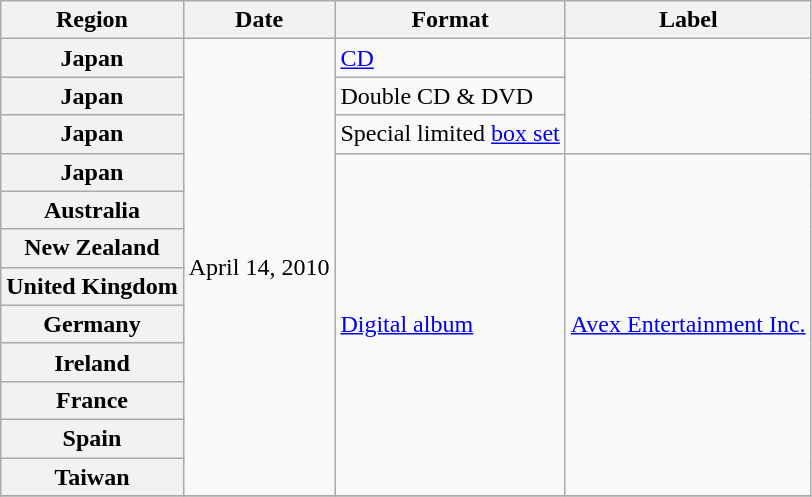<table class="wikitable plainrowheaders">
<tr>
<th scope="col">Region</th>
<th scope="col">Date</th>
<th scope="col">Format</th>
<th scope="col">Label</th>
</tr>
<tr>
<th scope="row">Japan</th>
<td rowspan="12">April 14, 2010</td>
<td><a href='#'>CD</a></td>
<td rowspan="3"></td>
</tr>
<tr>
<th scope="row">Japan</th>
<td>Double CD & DVD</td>
</tr>
<tr>
<th scope="row">Japan</th>
<td>Special limited <a href='#'>box set</a></td>
</tr>
<tr>
<th scope="row">Japan</th>
<td rowspan="9"><a href='#'>Digital album</a></td>
<td rowspan="9"><a href='#'>Avex Entertainment Inc.</a></td>
</tr>
<tr>
<th scope="row">Australia</th>
</tr>
<tr>
<th scope="row">New Zealand</th>
</tr>
<tr>
<th scope="row">United Kingdom</th>
</tr>
<tr>
<th scope="row">Germany</th>
</tr>
<tr>
<th scope="row">Ireland</th>
</tr>
<tr>
<th scope="row">France</th>
</tr>
<tr>
<th scope="row">Spain</th>
</tr>
<tr>
<th scope="row">Taiwan</th>
</tr>
<tr>
</tr>
</table>
